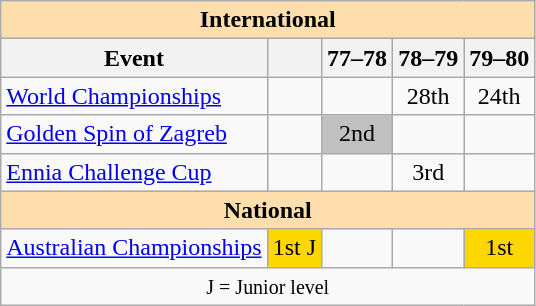<table class="wikitable" style="text-align:center">
<tr>
<th style="background-color: #ffdead; " colspan=5 align=center>International</th>
</tr>
<tr>
<th>Event</th>
<th></th>
<th>77–78</th>
<th>78–79</th>
<th>79–80</th>
</tr>
<tr>
<td align=left><a href='#'>World Championships</a></td>
<td></td>
<td></td>
<td>28th</td>
<td>24th</td>
</tr>
<tr>
<td align=left><a href='#'>Golden Spin of Zagreb</a></td>
<td></td>
<td bgcolor=silver>2nd</td>
<td></td>
<td></td>
</tr>
<tr>
<td align=left><a href='#'>Ennia Challenge Cup</a></td>
<td></td>
<td></td>
<td>3rd</td>
<td></td>
</tr>
<tr>
<th style="background-color: #ffdead; " colspan=5 align=center>National</th>
</tr>
<tr>
<td align=left><a href='#'>Australian Championships</a></td>
<td bgcolor=gold>1st J</td>
<td></td>
<td></td>
<td bgcolor=gold>1st</td>
</tr>
<tr>
<td colspan=5 align=center><small> J = Junior level </small></td>
</tr>
</table>
